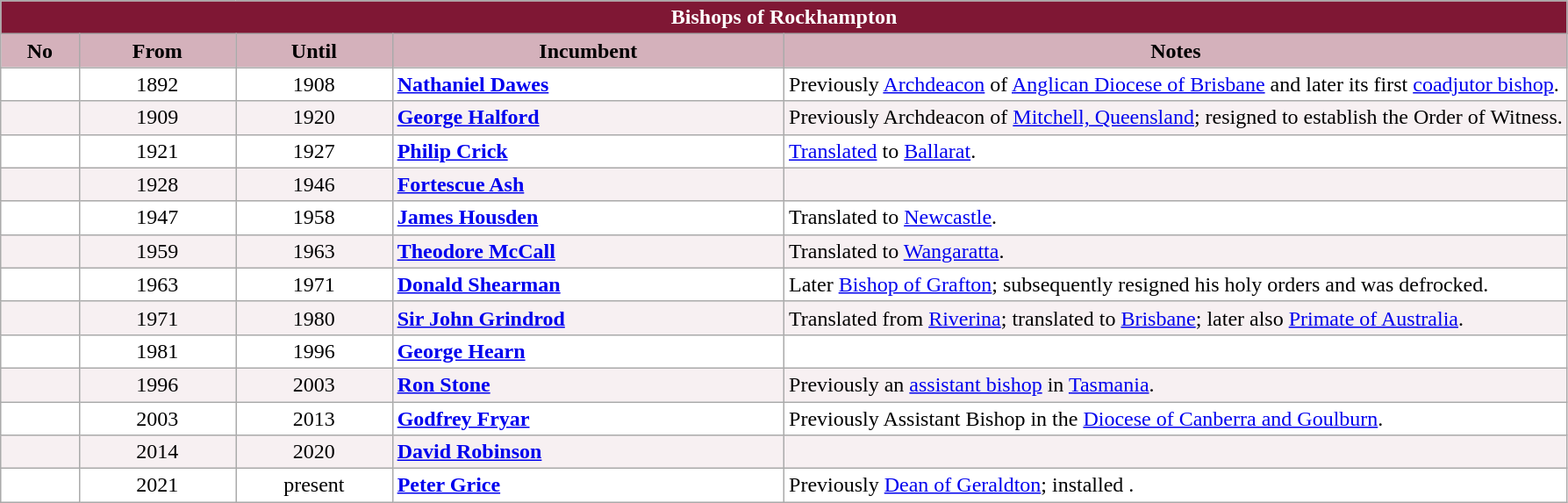<table class="wikitable">
<tr>
<th colspan="5" style="background-color: #7F1734; color: white;">Bishops of Rockhampton</th>
</tr>
<tr>
<th style="background-color: #D4B1BB; width: 5%;">No</th>
<th style="background-color: #D4B1BB; width: 10%;">From</th>
<th style="background-color: #D4B1BB; width: 10%;">Until</th>
<th style="background-color: #D4B1BB; width: 25%;">Incumbent</th>
<th style="background-color: #D4B1BB; width: 50%;">Notes</th>
</tr>
<tr valign="top" style="background-color: white;">
<td style="text-align: center;"></td>
<td style="text-align: center;">1892</td>
<td style="text-align: center;">1908</td>
<td><strong><a href='#'>Nathaniel Dawes</a></strong></td>
<td>Previously <a href='#'>Archdeacon</a> of <a href='#'>Anglican Diocese of Brisbane</a> and later its first <a href='#'>coadjutor bishop</a>.</td>
</tr>
<tr valign="top" style="background-color: #F7F0F2;">
<td style="text-align: center;"></td>
<td style="text-align: center;">1909</td>
<td style="text-align: center;">1920</td>
<td><strong><a href='#'>George Halford</a></strong></td>
<td>Previously Archdeacon of <a href='#'>Mitchell, Queensland</a>; resigned to establish the Order of Witness.</td>
</tr>
<tr valign="top" style="background-color: white;">
<td style="text-align: center;"></td>
<td style="text-align: center;">1921</td>
<td style="text-align: center;">1927</td>
<td><strong><a href='#'>Philip Crick</a></strong></td>
<td><a href='#'>Translated</a> to <a href='#'>Ballarat</a>.</td>
</tr>
<tr valign="top" style="background-color: #F7F0F2;">
<td style="text-align: center;"></td>
<td style="text-align: center;">1928</td>
<td style="text-align: center;">1946</td>
<td><strong><a href='#'>Fortescue Ash</a></strong></td>
<td></td>
</tr>
<tr valign="top" style="background-color: white;">
<td style="text-align: center;"></td>
<td style="text-align: center;">1947</td>
<td style="text-align: center;">1958</td>
<td><strong><a href='#'>James Housden</a></strong></td>
<td>Translated to <a href='#'>Newcastle</a>.</td>
</tr>
<tr valign="top" style="background-color: #F7F0F2;">
<td style="text-align: center;"></td>
<td style="text-align: center;">1959</td>
<td style="text-align: center;">1963</td>
<td><strong><a href='#'>Theodore McCall</a></strong></td>
<td>Translated to <a href='#'>Wangaratta</a>.</td>
</tr>
<tr valign="top" style="background-color: white;">
<td style="text-align: center;"></td>
<td style="text-align: center;">1963</td>
<td style="text-align: center;">1971</td>
<td><strong><a href='#'>Donald Shearman</a></strong></td>
<td>Later <a href='#'>Bishop of Grafton</a>; subsequently resigned his holy orders and was defrocked.</td>
</tr>
<tr valign="top" style="background-color: #F7F0F2;">
<td style="text-align: center;"></td>
<td style="text-align: center;">1971</td>
<td style="text-align: center;">1980</td>
<td><strong><a href='#'>Sir John Grindrod</a></strong> </td>
<td>Translated from <a href='#'>Riverina</a>; translated to <a href='#'>Brisbane</a>; later also <a href='#'>Primate of Australia</a>.</td>
</tr>
<tr valign="top" style="background-color: white;">
<td style="text-align: center;"></td>
<td style="text-align: center;">1981</td>
<td style="text-align: center;">1996</td>
<td><strong><a href='#'>George Hearn</a></strong></td>
<td></td>
</tr>
<tr valign="top" style="background-color: #F7F0F2;">
<td style="text-align: center;"></td>
<td style="text-align: center;">1996</td>
<td style="text-align: center;">2003</td>
<td><strong><a href='#'>Ron Stone</a></strong> </td>
<td>Previously an <a href='#'>assistant bishop</a> in <a href='#'>Tasmania</a>.</td>
</tr>
<tr valign="top" style="background-color: white;">
<td style="text-align: center;"></td>
<td style="text-align: center;">2003</td>
<td style="text-align: center;">2013</td>
<td><strong><a href='#'>Godfrey Fryar</a></strong></td>
<td>Previously Assistant Bishop in the <a href='#'>Diocese of Canberra and Goulburn</a>.</td>
</tr>
<tr valign="top" style="background-color: #F7F0F2;">
<td style="text-align: center;"></td>
<td style="text-align: center;">2014</td>
<td style="text-align: center;">2020</td>
<td><strong><a href='#'>David Robinson</a></strong></td>
<td></td>
</tr>
<tr valign="top" style="background-color: white;">
<td style="text-align: center;"></td>
<td style="text-align: center;">2021</td>
<td style="text-align: center;">present</td>
<td><strong><a href='#'>Peter Grice</a></strong></td>
<td>Previously <a href='#'>Dean of Geraldton</a>; installed .</td>
</tr>
</table>
